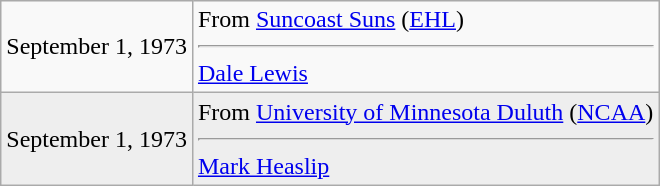<table class="wikitable">
<tr>
<td>September 1, 1973</td>
<td valign="top">From <a href='#'>Suncoast Suns</a> (<a href='#'>EHL</a>)<hr><a href='#'>Dale Lewis</a></td>
</tr>
<tr style="background:#eee;">
<td>September 1, 1973</td>
<td valign="top">From <a href='#'>University of Minnesota Duluth</a> (<a href='#'>NCAA</a>)<hr><a href='#'>Mark Heaslip</a></td>
</tr>
</table>
